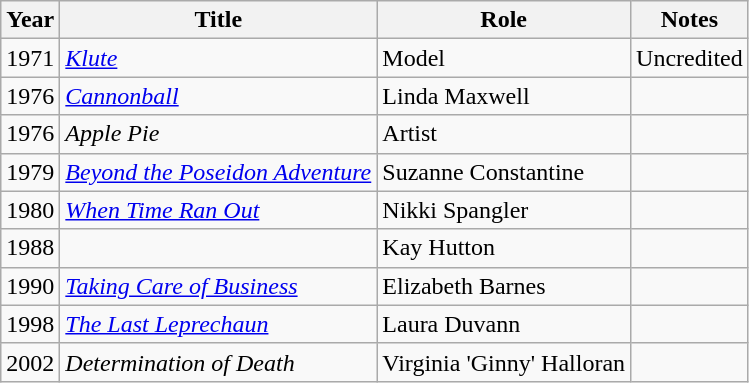<table class="wikitable sortable">
<tr>
<th>Year</th>
<th>Title</th>
<th>Role</th>
<th class="unsortable">Notes</th>
</tr>
<tr>
<td>1971</td>
<td><em><a href='#'>Klute</a></em></td>
<td>Model</td>
<td>Uncredited</td>
</tr>
<tr>
<td>1976</td>
<td><em><a href='#'>Cannonball</a></em></td>
<td>Linda Maxwell</td>
<td></td>
</tr>
<tr>
<td>1976</td>
<td><em>Apple Pie</em></td>
<td>Artist</td>
<td></td>
</tr>
<tr>
<td>1979</td>
<td><em><a href='#'>Beyond the Poseidon Adventure</a></em></td>
<td>Suzanne Constantine</td>
<td></td>
</tr>
<tr>
<td>1980</td>
<td><em><a href='#'>When Time Ran Out</a></em></td>
<td>Nikki Spangler</td>
<td></td>
</tr>
<tr>
<td>1988</td>
<td><em></em></td>
<td>Kay Hutton</td>
<td></td>
</tr>
<tr>
<td>1990</td>
<td><em><a href='#'>Taking Care of Business</a></em></td>
<td>Elizabeth Barnes</td>
<td></td>
</tr>
<tr>
<td>1998</td>
<td><em><a href='#'>The Last Leprechaun</a></em></td>
<td>Laura Duvann</td>
<td></td>
</tr>
<tr>
<td>2002</td>
<td><em>Determination of Death</em></td>
<td>Virginia 'Ginny' Halloran</td>
<td></td>
</tr>
</table>
